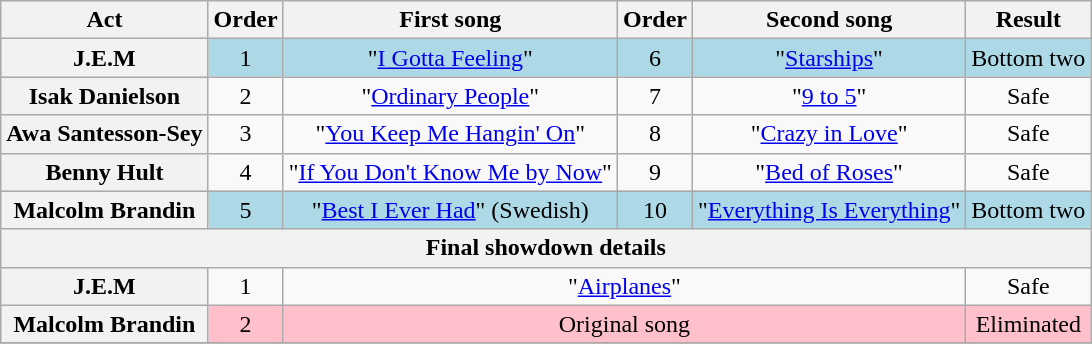<table class="wikitable plainrowheaders" style="text-align:center;">
<tr>
<th scope="col">Act</th>
<th scope="col">Order</th>
<th scope="col">First song</th>
<th scope="col">Order</th>
<th scope="col">Second song</th>
<th scope="col">Result</th>
</tr>
<tr bgcolor="lightblue">
<th scope="row">J.E.M</th>
<td>1</td>
<td>"<a href='#'>I Gotta Feeling</a>"</td>
<td>6</td>
<td>"<a href='#'>Starships</a>"</td>
<td>Bottom two</td>
</tr>
<tr>
<th scope="row">Isak Danielson</th>
<td>2</td>
<td>"<a href='#'>Ordinary People</a>"</td>
<td>7</td>
<td>"<a href='#'>9 to 5</a>"</td>
<td>Safe</td>
</tr>
<tr>
<th scope="row">Awa Santesson-Sey</th>
<td>3</td>
<td>"<a href='#'>You Keep Me Hangin' On</a>"</td>
<td>8</td>
<td>"<a href='#'>Crazy in Love</a>"</td>
<td>Safe</td>
</tr>
<tr>
<th scope="row">Benny Hult</th>
<td>4</td>
<td>"<a href='#'>If You Don't Know Me by Now</a>"</td>
<td>9</td>
<td>"<a href='#'>Bed of Roses</a>"</td>
<td>Safe</td>
</tr>
<tr style="background:lightblue;">
<th scope="row">Malcolm Brandin</th>
<td>5</td>
<td>"<a href='#'>Best I Ever Had</a>" (Swedish)</td>
<td>10</td>
<td>"<a href='#'>Everything Is Everything</a>"</td>
<td>Bottom two</td>
</tr>
<tr>
<th colspan=6>Final showdown details</th>
</tr>
<tr>
<th scope="row">J.E.M</th>
<td>1</td>
<td colspan=3>"<a href='#'>Airplanes</a>"</td>
<td>Safe</td>
</tr>
<tr style="background:pink;">
<th scope="row">Malcolm Brandin</th>
<td>2</td>
<td colspan=3>Original song</td>
<td>Eliminated</td>
</tr>
<tr>
</tr>
</table>
